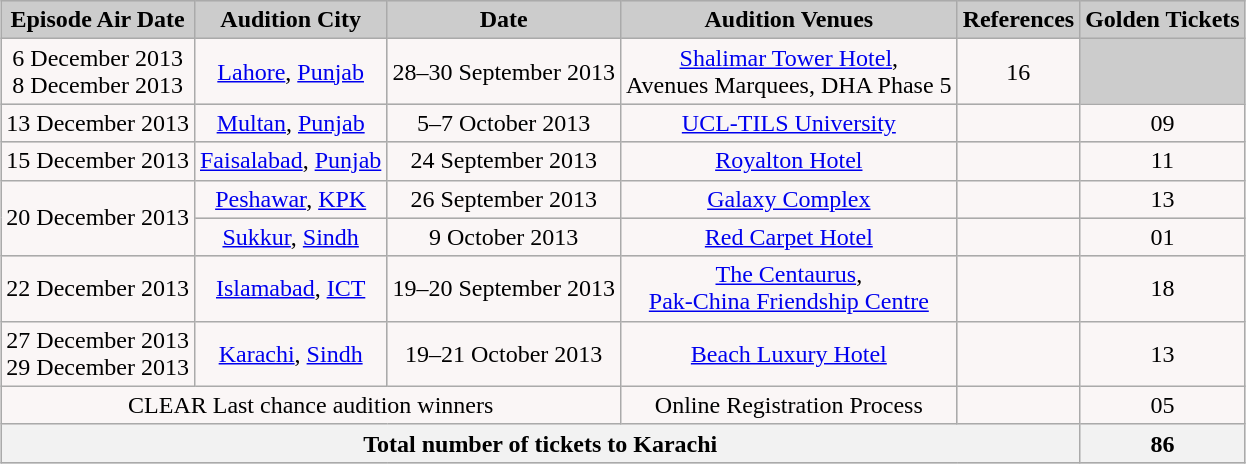<table class="wikitable" style="margin:1em auto; text-align:Center; background:#ccc;">
<tr>
<td><strong>Episode Air Date</strong></td>
<td><strong>Audition City</strong></td>
<td><strong>Date</strong></td>
<td><strong>Audition Venues</strong></td>
<td><strong>References</strong></td>
<td><strong>Golden Tickets</strong></td>
</tr>
<tr style="background:#FAF6F6;">
<td>6 December 2013 <br> 8 December 2013</td>
<td><a href='#'>Lahore</a>, <a href='#'>Punjab</a></td>
<td>28–30 September 2013</td>
<td><a href='#'>Shalimar Tower Hotel</a>,<br>Avenues Marquees, DHA Phase 5</td>
<td>16</td>
</tr>
<tr style="background:#FAF6F6;">
<td>13 December 2013</td>
<td><a href='#'>Multan</a>, <a href='#'>Punjab</a></td>
<td>5–7 October 2013</td>
<td><a href='#'>UCL-TILS University</a></td>
<td></td>
<td>09</td>
</tr>
<tr style="background:#FAF6F6;">
<td>15 December 2013</td>
<td><a href='#'>Faisalabad</a>, <a href='#'>Punjab</a></td>
<td>24 September 2013</td>
<td><a href='#'>Royalton Hotel</a></td>
<td></td>
<td>11</td>
</tr>
<tr style="background:#FAF6F6;">
<td rowspan="2">20 December 2013</td>
<td><a href='#'>Peshawar</a>, <a href='#'>KPK</a></td>
<td>26 September 2013</td>
<td><a href='#'>Galaxy Complex</a></td>
<td></td>
<td>13</td>
</tr>
<tr style="background:#FAF6F6;">
<td><a href='#'>Sukkur</a>, <a href='#'>Sindh</a></td>
<td>9 October 2013</td>
<td><a href='#'>Red Carpet Hotel</a></td>
<td></td>
<td>01</td>
</tr>
<tr style="background:#FAF6F6;">
<td>22 December 2013</td>
<td><a href='#'>Islamabad</a>, <a href='#'>ICT</a></td>
<td>19–20 September 2013</td>
<td><a href='#'>The Centaurus</a>,<br><a href='#'>Pak-China Friendship Centre</a></td>
<td></td>
<td>18</td>
</tr>
<tr style="background:#FAF6F6;">
<td>27 December 2013<br> 29 December 2013</td>
<td><a href='#'>Karachi</a>, <a href='#'>Sindh</a></td>
<td>19–21 October 2013</td>
<td><a href='#'>Beach Luxury Hotel</a></td>
<td></td>
<td>13</td>
</tr>
<tr style="background:#FAF6F6;">
<td colspan="3">CLEAR Last chance audition winners</td>
<td>Online Registration Process</td>
<td></td>
<td>05</td>
</tr>
<tr style="background:#FAF6F6;">
<th colspan="5">Total number of tickets to Karachi</th>
<th>86</th>
</tr>
</table>
